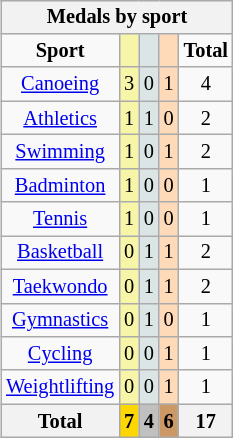<table class="wikitable" style="font-size:85%; float:right;">
<tr style="background:#efefef;">
<th colspan=7>Medals by sport</th>
</tr>
<tr align=center>
<td><strong>Sport</strong></td>
<td style="background:#f7f6a8;"></td>
<td style="background:#dce5e5;"></td>
<td style="background:#ffdab9;"></td>
<td><strong>Total</strong></td>
</tr>
<tr align=center>
<td><a href='#'>Canoeing</a></td>
<td style="background:#f7f6a8;">3</td>
<td style="background:#dce5e5;">0</td>
<td style="background:#ffdab9;">1</td>
<td>4</td>
</tr>
<tr align=center>
<td><a href='#'>Athletics</a></td>
<td style="background:#f7f6a8;">1</td>
<td style="background:#dce5e5;">1</td>
<td style="background:#ffdab9;">0</td>
<td>2</td>
</tr>
<tr align=center>
<td><a href='#'>Swimming</a></td>
<td style="background:#f7f6a8;">1</td>
<td style="background:#dce5e5;">0</td>
<td style="background:#ffdab9;">1</td>
<td>2</td>
</tr>
<tr align=center>
<td><a href='#'>Badminton</a></td>
<td style="background:#f7f6a8;">1</td>
<td style="background:#dce5e5;">0</td>
<td style="background:#ffdab9;">0</td>
<td>1</td>
</tr>
<tr align=center>
<td><a href='#'>Tennis</a></td>
<td style="background:#f7f6a8;">1</td>
<td style="background:#dce5e5;">0</td>
<td style="background:#ffdab9;">0</td>
<td>1</td>
</tr>
<tr align=center>
<td><a href='#'>Basketball</a></td>
<td style="background:#f7f6a8;">0</td>
<td style="background:#dce5e5;">1</td>
<td style="background:#ffdab9;">1</td>
<td>2</td>
</tr>
<tr align=center>
<td><a href='#'>Taekwondo</a></td>
<td style="background:#f7f6a8;">0</td>
<td style="background:#dce5e5;">1</td>
<td style="background:#ffdab9;">1</td>
<td>2</td>
</tr>
<tr align=center>
<td><a href='#'>Gymnastics</a></td>
<td style="background:#f7f6a8;">0</td>
<td style="background:#dce5e5;">1</td>
<td style="background:#ffdab9;">0</td>
<td>1</td>
</tr>
<tr align=center>
<td><a href='#'>Cycling</a></td>
<td style="background:#f7f6a8;">0</td>
<td style="background:#dce5e5;">0</td>
<td style="background:#ffdab9;">1</td>
<td>1</td>
</tr>
<tr align=center>
<td><a href='#'>Weightlifting</a></td>
<td style="background:#f7f6a8;">0</td>
<td style="background:#dce5e5;">0</td>
<td style="background:#ffdab9;">1</td>
<td>1</td>
</tr>
<tr align=center>
<th>Total</th>
<th style="background:gold;">7</th>
<th style="background:silver;">4</th>
<th style="background:#c96;">6</th>
<th>17</th>
</tr>
</table>
